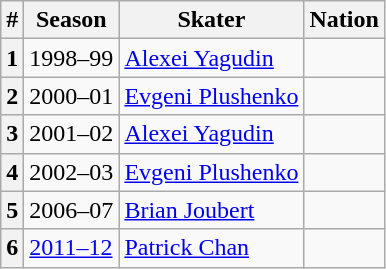<table class="wikitable sortable">
<tr>
<th>#</th>
<th>Season</th>
<th>Skater</th>
<th>Nation</th>
</tr>
<tr>
<th>1</th>
<td>1998–99</td>
<td><a href='#'>Alexei Yagudin</a></td>
<td></td>
</tr>
<tr>
<th>2</th>
<td>2000–01</td>
<td><a href='#'>Evgeni Plushenko</a></td>
<td></td>
</tr>
<tr>
<th>3</th>
<td>2001–02</td>
<td><a href='#'>Alexei Yagudin</a></td>
<td></td>
</tr>
<tr>
<th>4</th>
<td>2002–03</td>
<td><a href='#'>Evgeni Plushenko</a></td>
<td></td>
</tr>
<tr>
<th>5</th>
<td>2006–07</td>
<td><a href='#'>Brian Joubert</a></td>
<td></td>
</tr>
<tr>
<th>6</th>
<td><a href='#'>2011–12</a></td>
<td><a href='#'>Patrick Chan</a></td>
<td></td>
</tr>
</table>
